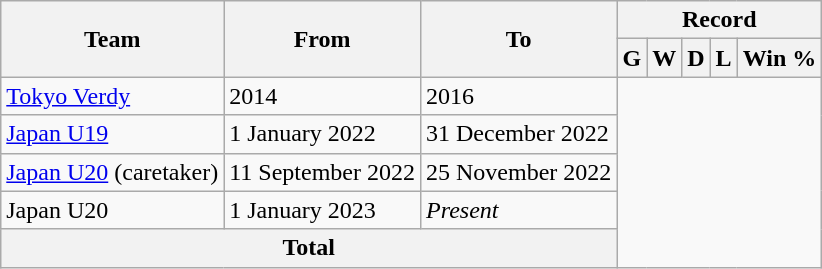<table class="wikitable" style="text-align: center">
<tr>
<th rowspan="2">Team</th>
<th rowspan="2">From</th>
<th rowspan="2">To</th>
<th colspan="5">Record</th>
</tr>
<tr>
<th>G</th>
<th>W</th>
<th>D</th>
<th>L</th>
<th>Win %</th>
</tr>
<tr>
<td align="left"><a href='#'>Tokyo Verdy</a></td>
<td align="left">2014</td>
<td align="left">2016<br></td>
</tr>
<tr>
<td align="left"><a href='#'>Japan U19</a></td>
<td align="left">1 January 2022</td>
<td align="left">31 December 2022<br></td>
</tr>
<tr>
<td align="left"><a href='#'>Japan U20</a> (caretaker)</td>
<td align="left">11 September 2022</td>
<td align="left">25 November 2022<br></td>
</tr>
<tr>
<td align="left">Japan U20</td>
<td align="left">1 January 2023</td>
<td align="left"><em>Present</em><br></td>
</tr>
<tr>
<th colspan="3">Total<br></th>
</tr>
</table>
